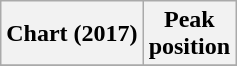<table class="wikitable plainrowheaders">
<tr>
<th scope="col">Chart (2017)</th>
<th scope="col">Peak<br>position</th>
</tr>
<tr>
</tr>
</table>
